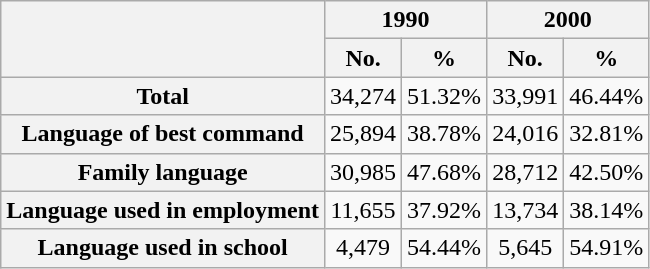<table class="wikitable" style="text-align:center;">
<tr>
<th rowspan=2></th>
<th colspan=2>1990</th>
<th colspan=2>2000</th>
</tr>
<tr>
<th>No.</th>
<th>%</th>
<th>No.</th>
<th>%</th>
</tr>
<tr>
<th scope="row">Total</th>
<td>34,274</td>
<td>51.32%</td>
<td>33,991</td>
<td>46.44%</td>
</tr>
<tr>
<th scope="row">Language of best command</th>
<td>25,894</td>
<td>38.78%</td>
<td>24,016</td>
<td>32.81%</td>
</tr>
<tr>
<th scope="row">Family language</th>
<td>30,985</td>
<td>47.68%</td>
<td>28,712</td>
<td>42.50%</td>
</tr>
<tr>
<th scope="row">Language used in employment</th>
<td>11,655</td>
<td>37.92%</td>
<td>13,734</td>
<td>38.14%</td>
</tr>
<tr>
<th scope="row">Language used in school</th>
<td>4,479</td>
<td>54.44%</td>
<td>5,645</td>
<td>54.91%</td>
</tr>
</table>
